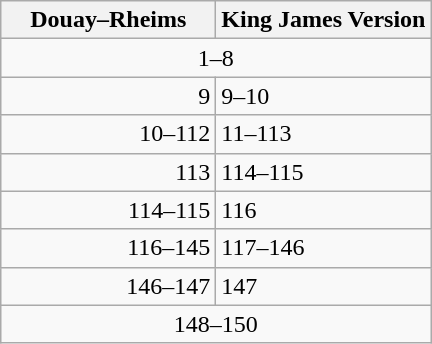<table class="wikitable" align="center">
<tr>
<th width="50%">Douay–Rheims</th>
<th width="50%">King James Version</th>
</tr>
<tr>
<td colspan="2" align="center">1–8</td>
</tr>
<tr>
<td align="right">9</td>
<td>9–10</td>
</tr>
<tr>
<td align="right">10–112</td>
<td>11–113</td>
</tr>
<tr>
<td align="right">113</td>
<td>114–115</td>
</tr>
<tr>
<td align="right">114–115</td>
<td>116</td>
</tr>
<tr>
<td align="right">116–145</td>
<td>117–146</td>
</tr>
<tr>
<td align="right">146–147</td>
<td>147</td>
</tr>
<tr>
<td colspan=2 align=center>148–150</td>
</tr>
</table>
